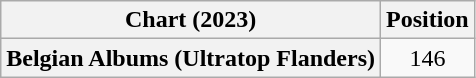<table class="wikitable plainrowheaders" style="text-align:center">
<tr>
<th>Chart (2023)</th>
<th>Position</th>
</tr>
<tr>
<th scope="row">Belgian Albums (Ultratop Flanders)</th>
<td>146</td>
</tr>
</table>
